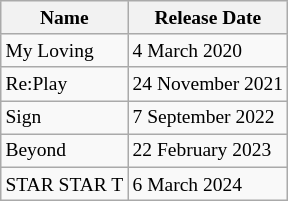<table class="sortable wikitable" style="font-size:small">
<tr>
<th rowspan="2">Name</th>
<th rowspan="2">Release Date</th>
</tr>
<tr>
</tr>
<tr>
<td>My Loving</td>
<td>4 March 2020</td>
</tr>
<tr>
<td>Re:Play</td>
<td>24 November 2021</td>
</tr>
<tr>
<td>Sign</td>
<td>7 September 2022</td>
</tr>
<tr>
<td>Beyond</td>
<td>22 February 2023</td>
</tr>
<tr>
<td>STAR STAR T</td>
<td>6 March 2024</td>
</tr>
</table>
